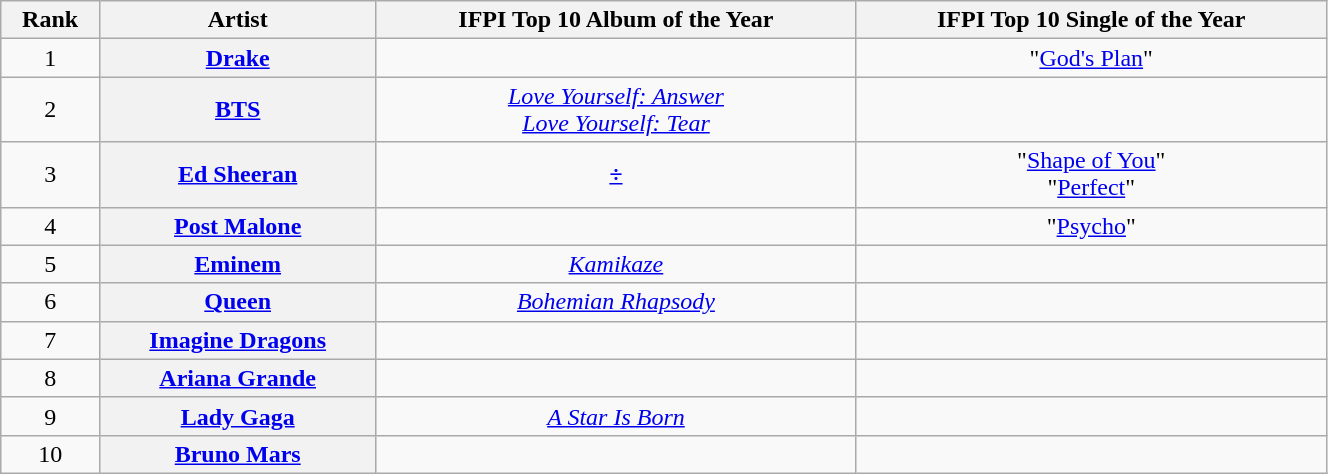<table class="wikitable unsortable plainrowheaders" style="text-align:center; width:70%">
<tr>
<th>Rank</th>
<th>Artist</th>
<th>IFPI Top 10 Album of the Year</th>
<th>IFPI Top 10 Single of the Year</th>
</tr>
<tr>
<td>1</td>
<th scope="row"><a href='#'>Drake</a></th>
<td></td>
<td>"<a href='#'>God's Plan</a>" </td>
</tr>
<tr>
<td>2</td>
<th scope="row"><a href='#'>BTS</a></th>
<td><em><a href='#'>Love Yourself: Answer</a></em> <br><em><a href='#'>Love Yourself: Tear</a></em> </td>
<td></td>
</tr>
<tr>
<td>3</td>
<th scope="row"><a href='#'>Ed Sheeran</a></th>
<td><a href='#'><strong><em>÷</em></strong></a> </td>
<td>"<a href='#'>Shape of You</a>" <br>"<a href='#'>Perfect</a>" </td>
</tr>
<tr>
<td>4</td>
<th scope="row"><a href='#'>Post Malone</a></th>
<td></td>
<td>"<a href='#'>Psycho</a>" </td>
</tr>
<tr>
<td>5</td>
<th scope="row"><a href='#'>Eminem</a></th>
<td><a href='#'><em>Kamikaze</em></a>  </td>
<td></td>
</tr>
<tr>
<td>6</td>
<th scope="row"><a href='#'>Queen</a></th>
<td><em><a href='#'>Bohemian Rhapsody</a></em>  </td>
<td></td>
</tr>
<tr>
<td>7</td>
<th scope="row"><a href='#'>Imagine Dragons</a></th>
<td></td>
<td></td>
</tr>
<tr>
<td>8</td>
<th scope="row"><a href='#'>Ariana Grande</a></th>
<td></td>
<td></td>
</tr>
<tr>
<td>9</td>
<th scope="row"><a href='#'>Lady Gaga</a></th>
<td><em><a href='#'>A Star Is Born</a></em>  </td>
<td></td>
</tr>
<tr>
<td>10</td>
<th scope="row"><a href='#'>Bruno Mars</a></th>
<td></td>
<td></td>
</tr>
</table>
